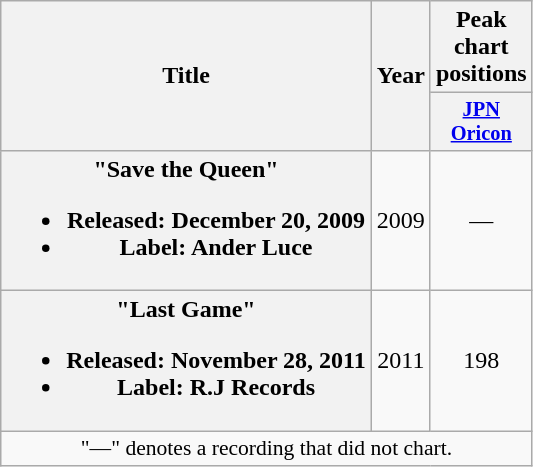<table class="wikitable plainrowheaders">
<tr>
<th scope="col" rowspan="2">Title</th>
<th scope="col" rowspan="2">Year</th>
<th scope="col">Peak chart positions</th>
</tr>
<tr>
<th scope="col" style="width:4em;font-size:85%"><a href='#'>JPN<br>Oricon</a><br></th>
</tr>
<tr>
<th scope="row">"Save the Queen"<br><ul><li>Released: December 20, 2009</li><li>Label: Ander Luce</li></ul></th>
<td align="center">2009</td>
<td align="center">—</td>
</tr>
<tr>
<th scope="row">"Last Game"<br><ul><li>Released: November 28, 2011</li><li>Label: R.J Records</li></ul></th>
<td align="center">2011</td>
<td align="center">198</td>
</tr>
<tr>
<td align="center" colspan="3" style="font-size:90%">"—" denotes a recording that did not chart.</td>
</tr>
</table>
